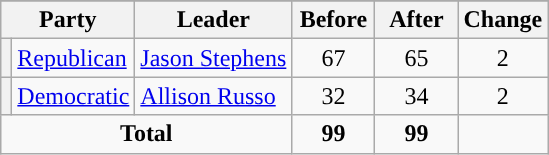<table class="wikitable" style="text-align:center;">
<tr>
</tr>
<tr>
<th colspan="2">Party</th>
<th>Leader</th>
<th style="width:3em">Before</th>
<th style="width:3em">After</th>
<th style="width:3em">Change</th>
</tr>
<tr>
<th style="background-color:"></th>
<td style="text-align:left;"><a href='#'>Republican</a></td>
<td style="text-align:left;"><a href='#'>Jason Stephens</a></td>
<td>67</td>
<td>65</td>
<td> 2</td>
</tr>
<tr>
<th style="background-color:"></th>
<td style="text-align:left;"><a href='#'>Democratic</a></td>
<td style="text-align:left;"><a href='#'>Allison Russo</a></td>
<td>32</td>
<td>34</td>
<td> 2</td>
</tr>
<tr>
<td colspan="3"><strong>Total</strong></td>
<td><strong>99</strong></td>
<td><strong>99</strong></td>
<td></td>
</tr>
</table>
